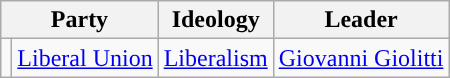<table class=wikitable style="font-size:100%">
<tr>
<th colspan=2>Party</th>
<th>Ideology</th>
<th>Leader</th>
</tr>
<tr>
<td style="color:inherit;background:"></td>
<td><a href='#'>Liberal Union</a></td>
<td><a href='#'>Liberalism</a></td>
<td><a href='#'>Giovanni Giolitti</a></td>
</tr>
</table>
